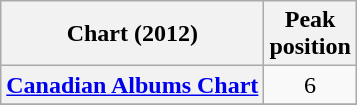<table class="wikitable sortable plainrowheaders">
<tr>
<th scope="col">Chart (2012)</th>
<th scope="col">Peak<br>position</th>
</tr>
<tr>
<th scope="row"><a href='#'>Canadian Albums Chart</a></th>
<td style="text-align:center;">6</td>
</tr>
<tr>
</tr>
</table>
